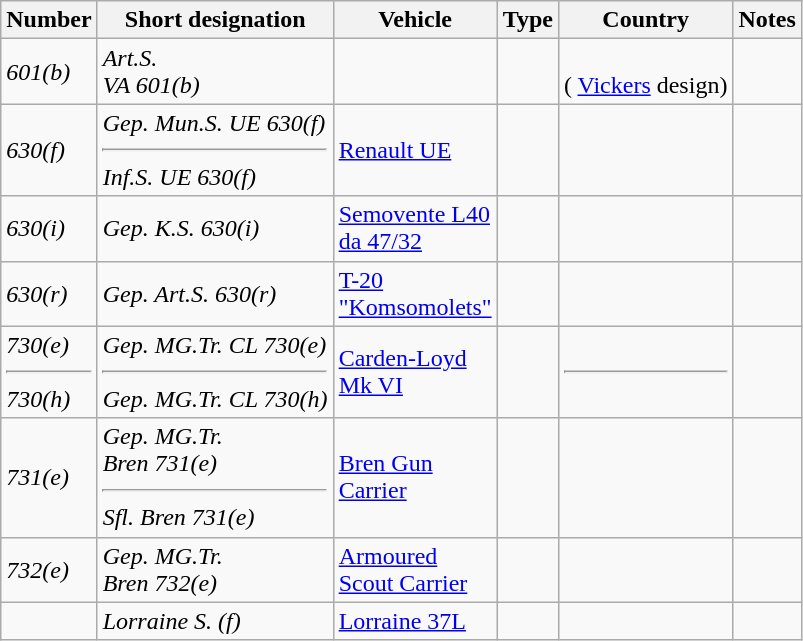<table class="wikitable sortable">
<tr>
<th>Number</th>
<th>Short designation</th>
<th>Vehicle</th>
<th>Type</th>
<th>Country</th>
<th>Notes</th>
</tr>
<tr>
<td><em>601(b)</em></td>
<td><em>Art.S.<br>VA 601(b)</em></td>
<td></td>
<td></td>
<td><br>( <a href='#'>Vickers</a> design)</td>
<td></td>
</tr>
<tr>
<td><em>630(f)</em></td>
<td><em>Gep. Mun.S. UE 630(f)<hr>Inf.S. UE 630(f)</em></td>
<td><a href='#'>Renault UE</a></td>
<td></td>
<td></td>
<td></td>
</tr>
<tr>
<td><em>630(i)</em></td>
<td><em>Gep. K.S. 630(i)</em></td>
<td><a href='#'>Semovente L40<br>da 47/32</a></td>
<td></td>
<td></td>
<td></td>
</tr>
<tr>
<td><em>630(r)</em></td>
<td><em>Gep. Art.S. 630(r)</em></td>
<td><a href='#'>T-20<br>"Komsomolets"</a></td>
<td></td>
<td></td>
<td></td>
</tr>
<tr>
<td><em>730(e)<hr>730(h)</em></td>
<td><em>Gep. MG.Tr. CL 730(e)<hr>Gep. MG.Tr. CL 730(h)</em></td>
<td><a href='#'>Carden-Loyd<br>Mk VI</a></td>
<td></td>
<td><hr></td>
<td></td>
</tr>
<tr>
<td><em>731(e)</em></td>
<td><em>Gep. MG.Tr.<br>Bren 731(e)</em><hr><em>Sfl. Bren 731(e)</em></td>
<td><a href='#'>Bren Gun<br>Carrier</a></td>
<td></td>
<td></td>
<td></td>
</tr>
<tr>
<td><em>732(e)</em></td>
<td><em>Gep. MG.Tr.<br>Bren 732(e)</em></td>
<td><a href='#'>Armoured<br>Scout Carrier</a></td>
<td></td>
<td></td>
<td></td>
</tr>
<tr>
<td></td>
<td><em>Lorraine S. (f)</em></td>
<td><a href='#'>Lorraine 37L</a></td>
<td></td>
<td></td>
<td></td>
</tr>
</table>
